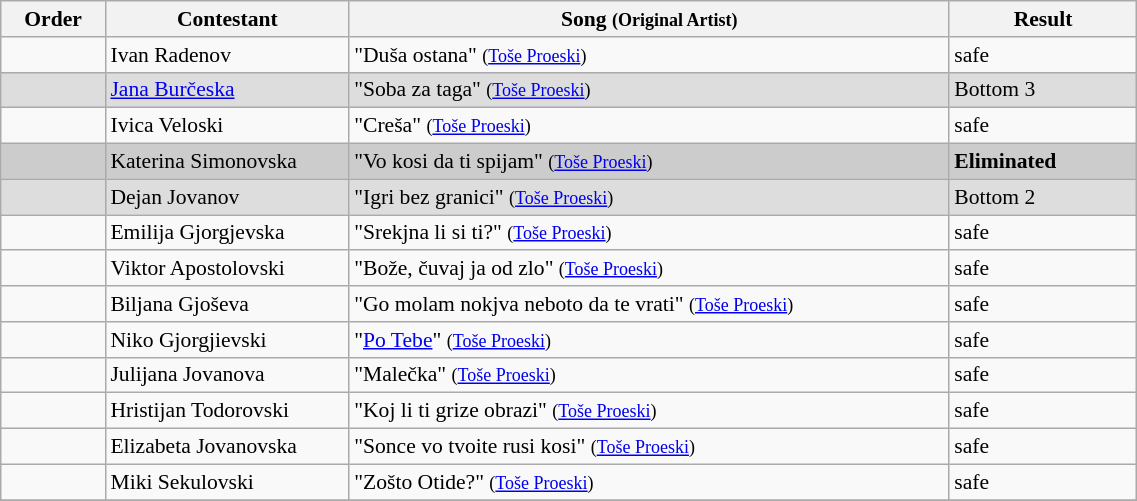<table class="wikitable" style="font-size:90%; width:60%; text-align: left;">
<tr>
<th width="05%">Order</th>
<th width="13%">Contestant</th>
<th width="32%">Song <small>(Original Artist)</small></th>
<th width="10%">Result</th>
</tr>
<tr>
<td></td>
<td>Ivan Radenov</td>
<td>"Duša ostana" <small>(<a href='#'>Toše Proeski</a>)</small></td>
<td>safe</td>
</tr>
<tr>
<td bgcolor="DDDDDD"></td>
<td bgcolor="DDDDDD"><a href='#'>Jana Burčeska</a></td>
<td bgcolor="DDDDDD">"Soba za taga" <small>(<a href='#'>Toše Proeski</a>)</small></td>
<td bgcolor="DDDDDD">Bottom 3</td>
</tr>
<tr>
<td></td>
<td>Ivica Veloski</td>
<td>"Creša" <small>(<a href='#'>Toše Proeski</a>)</small></td>
<td>safe</td>
</tr>
<tr>
<td bgcolor="CCCCCC"></td>
<td bgcolor="CCCCCC">Katerina Simonovska</td>
<td bgcolor="CCCCCC">"Vo kosi da ti spijam" <small>(<a href='#'>Toše Proeski</a>)</small></td>
<td bgcolor="CCCCCC"><strong>Eliminated</strong></td>
</tr>
<tr>
<td bgcolor="DDDDDD"></td>
<td bgcolor="DDDDDD">Dejan Jovanov</td>
<td bgcolor="DDDDDD">"Igri bez granici" <small>(<a href='#'>Toše Proeski</a>)</small></td>
<td bgcolor="DDDDDD">Bottom 2</td>
</tr>
<tr>
<td></td>
<td>Emilija Gjorgjevska</td>
<td>"Srekjna li si ti?" <small>(<a href='#'>Toše Proeski</a>)</small></td>
<td>safe</td>
</tr>
<tr>
<td></td>
<td>Viktor Apostolovski</td>
<td>"Bože, čuvaj ja od zlo" <small>(<a href='#'>Toše Proeski</a>)</small></td>
<td>safe</td>
</tr>
<tr>
<td></td>
<td>Biljana Gjoševa</td>
<td>"Go molam nokjva neboto da te vrati" <small>(<a href='#'>Toše Proeski</a>)</small></td>
<td>safe</td>
</tr>
<tr>
<td></td>
<td>Niko Gjorgjievski</td>
<td>"<a href='#'>Po Tebe</a>" <small>(<a href='#'>Toše Proeski</a>)</small></td>
<td>safe</td>
</tr>
<tr>
<td></td>
<td>Julijana Jovanova</td>
<td>"Malečka" <small>(<a href='#'>Toše Proeski</a>)</small></td>
<td>safe</td>
</tr>
<tr>
<td></td>
<td>Hristijan Todorovski</td>
<td>"Koj li ti grize obrazi" <small>(<a href='#'>Toše Proeski</a>)</small></td>
<td>safe</td>
</tr>
<tr>
<td></td>
<td>Elizabeta Jovanovska</td>
<td>"Sonce vo tvoite rusi kosi" <small>(<a href='#'>Toše Proeski</a>)</small></td>
<td>safe</td>
</tr>
<tr>
<td></td>
<td>Miki Sekulovski</td>
<td>"Zošto Otide?" <small>(<a href='#'>Toše Proeski</a>)</small></td>
<td>safe</td>
</tr>
<tr>
</tr>
</table>
